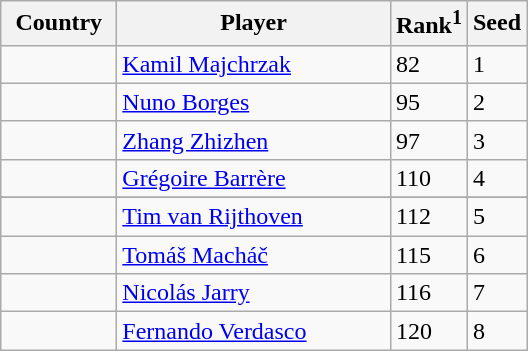<table class="sortable wikitable">
<tr>
<th width="70">Country</th>
<th width="175">Player</th>
<th>Rank<sup>1</sup></th>
<th>Seed</th>
</tr>
<tr>
<td></td>
<td><a href='#'>Kamil Majchrzak</a></td>
<td>82</td>
<td>1</td>
</tr>
<tr>
<td></td>
<td><a href='#'>Nuno Borges</a></td>
<td>95</td>
<td>2</td>
</tr>
<tr>
<td></td>
<td><a href='#'>Zhang Zhizhen</a></td>
<td>97</td>
<td>3</td>
</tr>
<tr>
<td></td>
<td><a href='#'>Grégoire Barrère</a></td>
<td>110</td>
<td>4</td>
</tr>
<tr>
</tr>
<tr>
<td></td>
<td><a href='#'>Tim van Rijthoven</a></td>
<td>112</td>
<td>5</td>
</tr>
<tr>
<td></td>
<td><a href='#'>Tomáš Macháč</a></td>
<td>115</td>
<td>6</td>
</tr>
<tr>
<td></td>
<td><a href='#'>Nicolás Jarry</a></td>
<td>116</td>
<td>7</td>
</tr>
<tr>
<td></td>
<td><a href='#'>Fernando Verdasco</a></td>
<td>120</td>
<td>8</td>
</tr>
</table>
